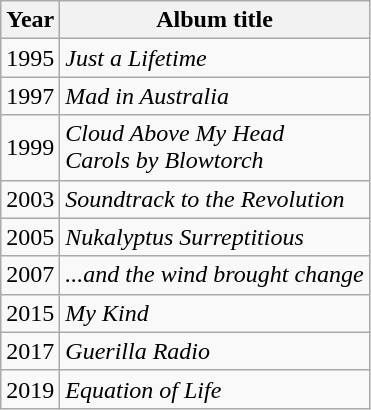<table class="wikitable">
<tr>
<th>Year</th>
<th>Album title</th>
</tr>
<tr>
<td>1995</td>
<td><em>Just a Lifetime</em></td>
</tr>
<tr>
<td>1997</td>
<td><em>Mad in Australia</em></td>
</tr>
<tr>
<td>1999</td>
<td><em>Cloud Above My Head</em> <br> <em>Carols by Blowtorch</em></td>
</tr>
<tr>
<td>2003</td>
<td><em>Soundtrack to the Revolution</em></td>
</tr>
<tr>
<td>2005</td>
<td><em>Nukalyptus Surreptitious</em></td>
</tr>
<tr>
<td>2007</td>
<td><em>...and the wind brought change</em></td>
</tr>
<tr>
<td>2015</td>
<td><em>My Kind</em></td>
</tr>
<tr>
<td>2017</td>
<td><em>Guerilla Radio</em></td>
</tr>
<tr>
<td>2019</td>
<td><em>Equation of Life</em></td>
</tr>
</table>
